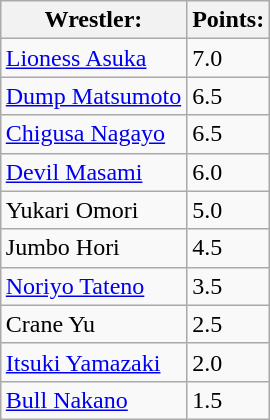<table class="wikitable" style="margin: 1em auto 1em auto">
<tr>
<th>Wrestler:</th>
<th>Points:</th>
</tr>
<tr>
<td><a href='#'>Lioness Asuka</a></td>
<td>7.0</td>
</tr>
<tr>
<td><a href='#'>Dump Matsumoto</a></td>
<td>6.5</td>
</tr>
<tr>
<td><a href='#'>Chigusa Nagayo</a></td>
<td>6.5</td>
</tr>
<tr>
<td><a href='#'>Devil Masami</a></td>
<td>6.0</td>
</tr>
<tr>
<td>Yukari Omori</td>
<td>5.0</td>
</tr>
<tr>
<td>Jumbo Hori</td>
<td>4.5</td>
</tr>
<tr>
<td><a href='#'>Noriyo Tateno</a></td>
<td>3.5</td>
</tr>
<tr>
<td>Crane Yu</td>
<td>2.5</td>
</tr>
<tr>
<td><a href='#'>Itsuki Yamazaki</a></td>
<td>2.0</td>
</tr>
<tr>
<td><a href='#'>Bull Nakano</a></td>
<td>1.5</td>
</tr>
</table>
